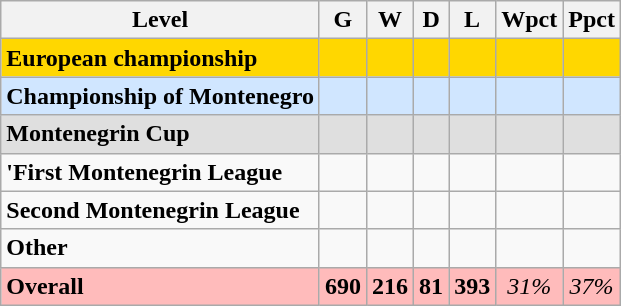<table class="wikitable">
<tr>
<th><strong>Level</strong></th>
<th><strong>G</strong></th>
<th><strong>W</strong></th>
<th><strong>D</strong></th>
<th><strong>L</strong></th>
<th><strong>Wpct</strong></th>
<th><strong>Ppct</strong></th>
</tr>
<tr style="background:gold;">
<td><strong>European championship</strong></td>
<td></td>
<td></td>
<td></td>
<td></td>
<td></td>
<td></td>
</tr>
<tr style="background:#D0E6FF;">
<td><strong>Championship of Montenegro</strong></td>
<td></td>
<td></td>
<td></td>
<td></td>
<td></td>
<td></td>
</tr>
<tr style="background: #dfdfdf;">
<td><strong>Montenegrin Cup</strong></td>
<td></td>
<td></td>
<td></td>
<td></td>
<td></td>
<td></td>
</tr>
<tr>
<td><strong>'First Montenegrin League</strong></td>
<td></td>
<td></td>
<td></td>
<td></td>
<td></td>
<td></td>
</tr>
<tr>
<td><strong>Second Montenegrin League</strong></td>
<td></td>
<td></td>
<td></td>
<td></td>
<td></td>
<td></td>
</tr>
<tr>
<td><strong>Other</strong></td>
<td></td>
<td></td>
<td></td>
<td></td>
<td></td>
<td></td>
</tr>
<tr style="background: #ffbbbb;">
<td><strong>Overall</strong></td>
<td align=center><strong>690</strong></td>
<td align=center><strong>216</strong></td>
<td align=center><strong>81</strong></td>
<td align=center><strong>393</strong></td>
<td align=center><em>31%</em></td>
<td align=center><em>37%</em></td>
</tr>
</table>
